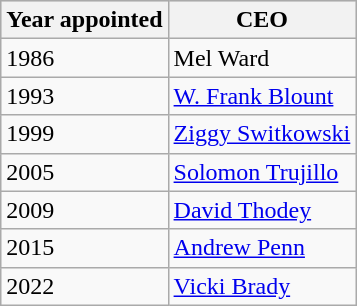<table class="wikitable sortable">
<tr style="background:#d8d8d8;">
<th>Year appointed</th>
<th>CEO</th>
</tr>
<tr>
<td>1986</td>
<td style="text-align:left;">Mel Ward</td>
</tr>
<tr>
<td>1993</td>
<td style="text-align:left;"><a href='#'>W. Frank Blount</a></td>
</tr>
<tr>
<td>1999</td>
<td style="text-align:left;"><a href='#'>Ziggy Switkowski</a></td>
</tr>
<tr>
<td>2005</td>
<td style="text-align:left;"><a href='#'>Solomon Trujillo</a></td>
</tr>
<tr>
<td>2009</td>
<td style="text-align:left;"><a href='#'>David Thodey</a></td>
</tr>
<tr>
<td>2015</td>
<td style="text-align:left;"><a href='#'>Andrew Penn</a></td>
</tr>
<tr>
<td>2022</td>
<td style="text-align:left;"><a href='#'>Vicki Brady</a></td>
</tr>
</table>
